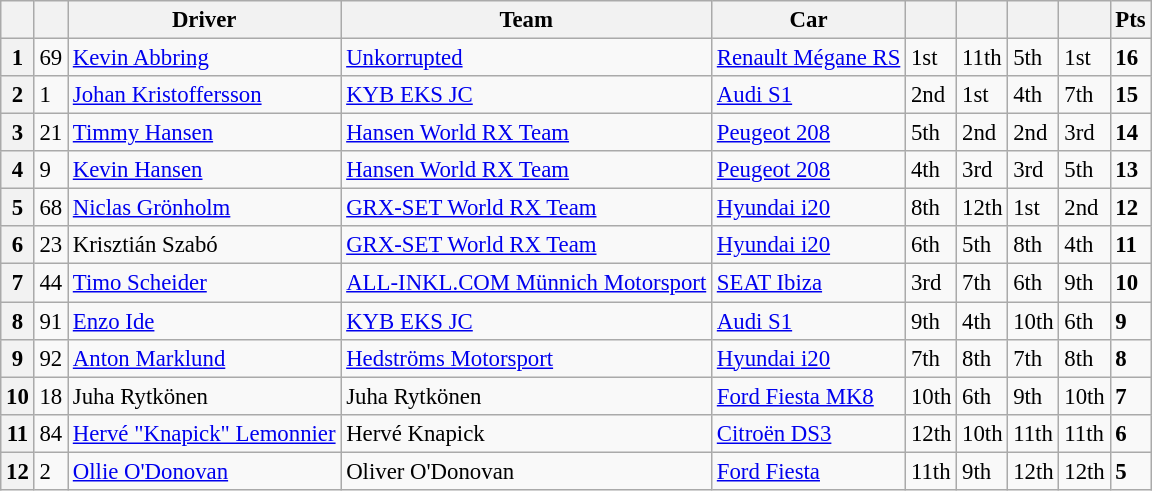<table class="wikitable" style="font-size:95%">
<tr>
<th></th>
<th></th>
<th>Driver</th>
<th>Team</th>
<th>Car</th>
<th></th>
<th></th>
<th></th>
<th></th>
<th>Pts</th>
</tr>
<tr>
<th>1</th>
<td>69</td>
<td> <a href='#'>Kevin Abbring</a></td>
<td><a href='#'>Unkorrupted</a></td>
<td><a href='#'>Renault Mégane RS</a></td>
<td>1st</td>
<td>11th</td>
<td>5th</td>
<td>1st</td>
<td><strong>16</strong></td>
</tr>
<tr>
<th>2</th>
<td>1</td>
<td> <a href='#'>Johan Kristoffersson</a></td>
<td><a href='#'>KYB EKS JC</a></td>
<td><a href='#'>Audi S1</a></td>
<td>2nd</td>
<td>1st</td>
<td>4th</td>
<td>7th</td>
<td><strong>15</strong></td>
</tr>
<tr>
<th>3</th>
<td>21</td>
<td> <a href='#'>Timmy Hansen</a></td>
<td><a href='#'>Hansen World RX Team</a></td>
<td><a href='#'>Peugeot 208</a></td>
<td>5th</td>
<td>2nd</td>
<td>2nd</td>
<td>3rd</td>
<td><strong>14</strong></td>
</tr>
<tr>
<th>4</th>
<td>9</td>
<td> <a href='#'>Kevin Hansen</a></td>
<td><a href='#'>Hansen World RX Team</a></td>
<td><a href='#'>Peugeot 208</a></td>
<td>4th</td>
<td>3rd</td>
<td>3rd</td>
<td>5th</td>
<td><strong>13</strong></td>
</tr>
<tr>
<th>5</th>
<td>68</td>
<td> <a href='#'>Niclas Grönholm</a></td>
<td><a href='#'>GRX-SET World RX Team</a></td>
<td><a href='#'>Hyundai i20</a></td>
<td>8th</td>
<td>12th</td>
<td>1st</td>
<td>2nd</td>
<td><strong>12</strong></td>
</tr>
<tr>
<th>6</th>
<td>23</td>
<td> Krisztián Szabó</td>
<td><a href='#'>GRX-SET World RX Team</a></td>
<td><a href='#'>Hyundai i20</a></td>
<td>6th</td>
<td>5th</td>
<td>8th</td>
<td>4th</td>
<td><strong>11</strong></td>
</tr>
<tr>
<th>7</th>
<td>44</td>
<td> <a href='#'>Timo Scheider</a></td>
<td><a href='#'>ALL-INKL.COM Münnich Motorsport</a></td>
<td><a href='#'>SEAT Ibiza</a></td>
<td>3rd</td>
<td>7th</td>
<td>6th</td>
<td>9th</td>
<td><strong>10</strong></td>
</tr>
<tr>
<th>8</th>
<td>91</td>
<td> <a href='#'>Enzo Ide</a></td>
<td><a href='#'>KYB EKS JC</a></td>
<td><a href='#'>Audi S1</a></td>
<td>9th</td>
<td>4th</td>
<td>10th</td>
<td>6th</td>
<td><strong>9</strong></td>
</tr>
<tr>
<th>9</th>
<td>92</td>
<td> <a href='#'>Anton Marklund</a></td>
<td><a href='#'>Hedströms Motorsport</a></td>
<td><a href='#'>Hyundai i20</a></td>
<td>7th</td>
<td>8th</td>
<td>7th</td>
<td>8th</td>
<td><strong>8</strong></td>
</tr>
<tr>
<th>10</th>
<td>18</td>
<td> Juha Rytkönen</td>
<td>Juha Rytkönen</td>
<td><a href='#'>Ford Fiesta MK8</a></td>
<td>10th</td>
<td>6th</td>
<td>9th</td>
<td>10th</td>
<td><strong>7</strong></td>
</tr>
<tr>
<th>11</th>
<td>84</td>
<td> <a href='#'>Hervé "Knapick" Lemonnier</a></td>
<td>Hervé Knapick</td>
<td><a href='#'>Citroën DS3</a></td>
<td>12th</td>
<td>10th</td>
<td>11th</td>
<td>11th</td>
<td><strong>6</strong></td>
</tr>
<tr>
<th>12</th>
<td>2</td>
<td> <a href='#'>Ollie O'Donovan</a></td>
<td>Oliver O'Donovan</td>
<td><a href='#'>Ford Fiesta</a></td>
<td>11th</td>
<td>9th</td>
<td>12th</td>
<td>12th</td>
<td><strong>5</strong></td>
</tr>
</table>
